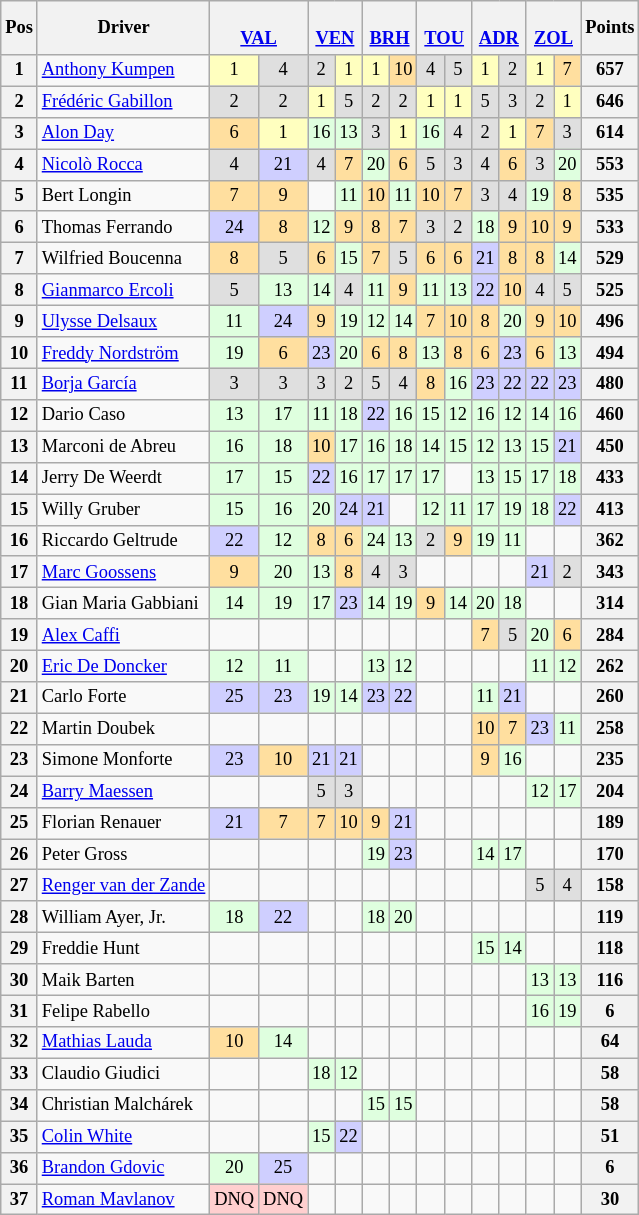<table class="wikitable" style="font-size:77%; text-align:center;">
<tr valign="center">
<th valign="middle">Pos</th>
<th valign="middle">Driver</th>
<th colspan=2> <br> <a href='#'>VAL</a></th>
<th colspan=2> <br> <a href='#'>VEN</a></th>
<th colspan=2> <br> <a href='#'>BRH</a></th>
<th colspan=2> <br> <a href='#'>TOU</a></th>
<th colspan=2> <br> <a href='#'>ADR</a></th>
<th colspan=2> <br> <a href='#'>ZOL</a></th>
<th valign="middle">Points</th>
</tr>
<tr>
<th>1</th>
<td align="left"> <a href='#'>Anthony Kumpen</a></td>
<td style="background-color:#FFFFBF">1</td>
<td style="background-color:#DFDFDF">4</td>
<td style="background-color:#DFDFDF">2</td>
<td style="background-color:#FFFFBF">1</td>
<td style="background-color:#FFFFBF">1</td>
<td style="background-color:#FFDF9F">10</td>
<td style="background-color:#DFDFDF">4</td>
<td style="background-color:#DFDFDF">5</td>
<td style="background-color:#FFFFBF">1</td>
<td style="background-color:#DFDFDF">2</td>
<td style="background-color:#FFFFBF">1</td>
<td style="background-color:#FFDF9F">7</td>
<th>657</th>
</tr>
<tr>
<th>2</th>
<td align="left"> <a href='#'>Frédéric Gabillon</a></td>
<td style="background-color:#DFDFDF">2</td>
<td style="background-color:#DFDFDF">2</td>
<td style="background-color:#FFFFBF">1</td>
<td style="background-color:#DFDFDF">5</td>
<td style="background-color:#DFDFDF">2</td>
<td style="background-color:#DFDFDF">2</td>
<td style="background-color:#FFFFBF">1</td>
<td style="background-color:#FFFFBF">1</td>
<td style="background-color:#DFDFDF">5</td>
<td style="background-color:#DFDFDF">3</td>
<td style="background-color:#DFDFDF">2</td>
<td style="background-color:#FFFFBF">1</td>
<th>646</th>
</tr>
<tr>
<th>3</th>
<td align="left"> <a href='#'>Alon Day</a></td>
<td style="background-color:#FFDF9F">6</td>
<td style="background-color:#FFFFBF">1</td>
<td style="background-color:#DFFFDF">16</td>
<td style="background-color:#DFFFDF">13</td>
<td style="background-color:#DFDFDF">3</td>
<td style="background-color:#FFFFBF">1</td>
<td style="background-color:#DFFFDF">16</td>
<td style="background-color:#DFDFDF">4</td>
<td style="background-color:#DFDFDF">2</td>
<td style="background-color:#FFFFBF">1</td>
<td style="background-color:#FFDF9F">7</td>
<td style="background-color:#DFDFDF">3</td>
<th>614</th>
</tr>
<tr>
<th>4</th>
<td align="left"> <a href='#'>Nicolò Rocca</a></td>
<td style="background-color:#DFDFDF">4</td>
<td style="background-color:#CFCFFF">21</td>
<td style="background-color:#DFDFDF">4</td>
<td style="background-color:#FFDF9F">7</td>
<td style="background-color:#DFFFDF">20</td>
<td style="background-color:#FFDF9F">6</td>
<td style="background-color:#DFDFDF">5</td>
<td style="background-color:#DFDFDF">3</td>
<td style="background-color:#DFDFDF">4</td>
<td style="background-color:#FFDF9F">6</td>
<td style="background-color:#DFDFDF">3</td>
<td style="background-color:#DFFFDF">20</td>
<th>553</th>
</tr>
<tr>
<th>5</th>
<td align="left"> Bert Longin</td>
<td style="background-color:#FFDF9F">7</td>
<td style="background-color:#FFDF9F">9</td>
<td></td>
<td style="background-color:#DFFFDF">11</td>
<td style="background-color:#FFDF9F">10</td>
<td style="background-color:#DFFFDF">11</td>
<td style="background-color:#FFDF9F">10</td>
<td style="background-color:#FFDF9F">7</td>
<td style="background-color:#DFDFDF">3</td>
<td style="background-color:#DFDFDF">4</td>
<td style="background-color:#DFFFDF">19</td>
<td style="background-color:#FFDF9F">8</td>
<th>535</th>
</tr>
<tr>
<th>6</th>
<td align="left"> Thomas Ferrando</td>
<td style="background-color:#CFCFFF">24</td>
<td style="background-color:#FFDF9F">8</td>
<td style="background-color:#DFFFDF">12</td>
<td style="background-color:#FFDF9F">9</td>
<td style="background-color:#FFDF9F">8</td>
<td style="background-color:#FFDF9F">7</td>
<td style="background-color:#DFDFDF">3</td>
<td style="background-color:#DFDFDF">2</td>
<td style="background-color:#DFFFDF">18</td>
<td style="background-color:#FFDF9F">9</td>
<td style="background-color:#FFDF9F">10</td>
<td style="background-color:#FFDF9F">9</td>
<th>533</th>
</tr>
<tr>
<th>7</th>
<td align="left"> Wilfried Boucenna</td>
<td style="background-color:#FFDF9F">8</td>
<td style="background-color:#DFDFDF">5</td>
<td style="background-color:#FFDF9F">6</td>
<td style="background-color:#DFFFDF">15</td>
<td style="background-color:#FFDF9F">7</td>
<td style="background-color:#DFDFDF">5</td>
<td style="background-color:#FFDF9F">6</td>
<td style="background-color:#FFDF9F">6</td>
<td style="background-color:#CFCFFF">21</td>
<td style="background-color:#FFDF9F">8</td>
<td style="background-color:#FFDF9F">8</td>
<td style="background-color:#DFFFDF">14</td>
<th>529</th>
</tr>
<tr>
<th>8</th>
<td align="left"> <a href='#'>Gianmarco Ercoli</a></td>
<td style="background-color:#DFDFDF">5</td>
<td style="background-color:#DFFFDF">13</td>
<td style="background-color:#DFFFDF">14</td>
<td style="background-color:#DFDFDF">4</td>
<td style="background-color:#DFFFDF">11</td>
<td style="background-color:#FFDF9F">9</td>
<td style="background-color:#DFFFDF">11</td>
<td style="background-color:#DFFFDF">13</td>
<td style="background-color:#CFCFFF">22</td>
<td style="background-color:#FFDF9F">10</td>
<td style="background-color:#DFDFDF">4</td>
<td style="background-color:#DFDFDF">5</td>
<th>525</th>
</tr>
<tr>
<th>9</th>
<td align="left"> <a href='#'>Ulysse Delsaux</a></td>
<td style="background-color:#DFFFDF">11</td>
<td style="background-color:#CFCFFF">24</td>
<td style="background-color:#FFDF9F">9</td>
<td style="background-color:#DFFFDF">19</td>
<td style="background-color:#DFFFDF">12</td>
<td style="background-color:#DFFFDF">14</td>
<td style="background-color:#FFDF9F">7</td>
<td style="background-color:#FFDF9F">10</td>
<td style="background-color:#FFDF9F">8</td>
<td style="background-color:#DFFFDF">20</td>
<td style="background-color:#FFDF9F">9</td>
<td style="background-color:#FFDF9F">10</td>
<th>496</th>
</tr>
<tr>
<th>10</th>
<td align="left"> <a href='#'>Freddy Nordström</a></td>
<td style="background-color:#DFFFDF">19</td>
<td style="background-color:#FFDF9F">6</td>
<td style="background-color:#CFCFFF">23</td>
<td style="background-color:#DFFFDF">20</td>
<td style="background-color:#FFDF9F">6</td>
<td style="background-color:#FFDF9F">8</td>
<td style="background-color:#DFFFDF">13</td>
<td style="background-color:#FFDF9F">8</td>
<td style="background-color:#FFDF9F">6</td>
<td style="background-color:#CFCFFF">23</td>
<td style="background-color:#FFDF9F">6</td>
<td style="background-color:#DFFFDF">13</td>
<th>494</th>
</tr>
<tr>
<th>11</th>
<td align="left"> <a href='#'>Borja García</a></td>
<td style="background-color:#DFDFDF">3</td>
<td style="background-color:#DFDFDF">3</td>
<td style="background-color:#DFDFDF">3</td>
<td style="background-color:#DFDFDF">2</td>
<td style="background-color:#DFDFDF">5</td>
<td style="background-color:#DFDFDF">4</td>
<td style="background-color:#FFDF9F">8</td>
<td style="background-color:#DFFFDF">16</td>
<td style="background-color:#CFCFFF">23</td>
<td style="background-color:#CFCFFF">22</td>
<td style="background-color:#CFCFFF">22</td>
<td style="background-color:#CFCFFF">23</td>
<th>480</th>
</tr>
<tr>
<th>12</th>
<td align="left"> Dario Caso</td>
<td style="background-color:#DFFFDF">13</td>
<td style="background-color:#DFFFDF">17</td>
<td style="background-color:#DFFFDF">11</td>
<td style="background-color:#DFFFDF">18</td>
<td style="background-color:#CFCFFF">22</td>
<td style="background-color:#DFFFDF">16</td>
<td style="background-color:#DFFFDF">15</td>
<td style="background-color:#DFFFDF">12</td>
<td style="background-color:#DFFFDF">16</td>
<td style="background-color:#DFFFDF">12</td>
<td style="background-color:#DFFFDF">14</td>
<td style="background-color:#DFFFDF">16</td>
<th>460</th>
</tr>
<tr>
<th>13</th>
<td align="left"> Marconi de Abreu</td>
<td style="background-color:#DFFFDF">16</td>
<td style="background-color:#DFFFDF">18</td>
<td style="background-color:#FFDF9F">10</td>
<td style="background-color:#DFFFDF">17</td>
<td style="background-color:#DFFFDF">16</td>
<td style="background-color:#DFFFDF">18</td>
<td style="background-color:#DFFFDF">14</td>
<td style="background-color:#DFFFDF">15</td>
<td style="background-color:#DFFFDF">12</td>
<td style="background-color:#DFFFDF">13</td>
<td style="background-color:#DFFFDF">15</td>
<td style="background-color:#CFCFFF">21</td>
<th>450</th>
</tr>
<tr>
<th>14</th>
<td align="left"> Jerry De Weerdt</td>
<td style="background-color:#DFFFDF">17</td>
<td style="background-color:#DFFFDF">15</td>
<td style="background-color:#CFCFFF">22</td>
<td style="background-color:#DFFFDF">16</td>
<td style="background-color:#DFFFDF">17</td>
<td style="background-color:#DFFFDF">17</td>
<td style="background-color:#DFFFDF">17</td>
<td></td>
<td style="background-color:#DFFFDF">13</td>
<td style="background-color:#DFFFDF">15</td>
<td style="background-color:#DFFFDF">17</td>
<td style="background-color:#DFFFDF">18</td>
<th>433</th>
</tr>
<tr>
<th>15</th>
<td align="left"> Willy Gruber</td>
<td style="background-color:#DFFFDF">15</td>
<td style="background-color:#DFFFDF">16</td>
<td style="background-color:#DFFFDF">20</td>
<td style="background-color:#CFCFFF">24</td>
<td style="background-color:#CFCFFF">21</td>
<td></td>
<td style="background-color:#DFFFDF">12</td>
<td style="background-color:#DFFFDF">11</td>
<td style="background-color:#DFFFDF">17</td>
<td style="background-color:#DFFFDF">19</td>
<td style="background-color:#DFFFDF">18</td>
<td style="background-color:#CFCFFF">22</td>
<th>413</th>
</tr>
<tr>
<th>16</th>
<td align="left"> Riccardo Geltrude</td>
<td style="background-color:#CFCFFF">22</td>
<td style="background-color:#DFFFDF">12</td>
<td style="background-color:#FFDF9F">8</td>
<td style="background-color:#FFDF9F">6</td>
<td style="background-color:#DFFFDF">24</td>
<td style="background-color:#DFFFDF">13</td>
<td style="background-color:#DFDFDF">2</td>
<td style="background-color:#FFDF9F">9</td>
<td style="background-color:#DFFFDF">19</td>
<td style="background-color:#DFFFDF">11</td>
<td></td>
<td></td>
<th>362</th>
</tr>
<tr>
<th>17</th>
<td align="left"> <a href='#'>Marc Goossens</a></td>
<td style="background-color:#FFDF9F">9</td>
<td style="background-color:#DFFFDF">20</td>
<td style="background-color:#DFFFDF">13</td>
<td style="background-color:#FFDF9F">8</td>
<td style="background-color:#DFDFDF">4</td>
<td style="background-color:#DFDFDF">3</td>
<td></td>
<td></td>
<td></td>
<td></td>
<td style="background-color:#CFCFFF">21</td>
<td style="background-color:#DFDFDF">2</td>
<th>343</th>
</tr>
<tr>
<th>18</th>
<td align="left"> Gian Maria Gabbiani</td>
<td style="background-color:#DFFFDF">14</td>
<td style="background-color:#DFFFDF">19</td>
<td style="background-color:#DFFFDF">17</td>
<td style="background-color:#CFCFFF">23</td>
<td style="background-color:#DFFFDF">14</td>
<td style="background-color:#DFFFDF">19</td>
<td style="background-color:#FFDF9F">9</td>
<td style="background-color:#DFFFDF">14</td>
<td style="background-color:#DFFFDF">20</td>
<td style="background-color:#DFFFDF">18</td>
<td></td>
<td></td>
<th>314</th>
</tr>
<tr>
<th>19</th>
<td align="left"> <a href='#'>Alex Caffi</a></td>
<td></td>
<td></td>
<td></td>
<td></td>
<td></td>
<td></td>
<td></td>
<td></td>
<td style="background-color:#FFDF9F">7</td>
<td style="background-color:#DFDFDF">5</td>
<td style="background-color:#DFFFDF">20</td>
<td style="background-color:#FFDF9F">6</td>
<th>284</th>
</tr>
<tr>
<th>20</th>
<td align="left"> <a href='#'>Eric De Doncker</a></td>
<td style="background-color:#DFFFDF">12</td>
<td style="background-color:#DFFFDF">11</td>
<td></td>
<td></td>
<td style="background-color:#DFFFDF">13</td>
<td style="background-color:#DFFFDF">12</td>
<td></td>
<td></td>
<td></td>
<td></td>
<td style="background-color:#DFFFDF">11</td>
<td style="background-color:#DFFFDF">12</td>
<th>262</th>
</tr>
<tr>
<th>21</th>
<td align="left"> Carlo Forte</td>
<td style="background-color:#CFCFFF">25</td>
<td style="background-color:#CFCFFF">23</td>
<td style="background-color:#DFFFDF">19</td>
<td style="background-color:#DFFFDF">14</td>
<td style="background-color:#CFCFFF">23</td>
<td style="background-color:#CFCFFF">22</td>
<td></td>
<td></td>
<td style="background-color:#DFFFDF">11</td>
<td style="background-color:#CFCFFF">21</td>
<td></td>
<td></td>
<th>260</th>
</tr>
<tr>
<th>22</th>
<td align="left"> Martin Doubek</td>
<td></td>
<td></td>
<td></td>
<td></td>
<td></td>
<td></td>
<td></td>
<td></td>
<td style="background-color:#FFDF9F">10</td>
<td style="background-color:#FFDF9F">7</td>
<td style="background-color:#CFCFFF">23</td>
<td style="background-color:#DFFFDF">11</td>
<th>258</th>
</tr>
<tr>
<th>23</th>
<td align="left"> Simone Monforte</td>
<td style="background-color:#CFCFFF">23</td>
<td style="background-color:#FFDF9F">10</td>
<td style="background-color:#CFCFFF">21</td>
<td style="background-color:#CFCFFF">21</td>
<td></td>
<td></td>
<td></td>
<td></td>
<td style="background-color:#FFDF9F">9</td>
<td style="background-color:#DFFFDF">16</td>
<td></td>
<td></td>
<th>235</th>
</tr>
<tr>
<th>24</th>
<td align="left"> <a href='#'>Barry Maessen</a></td>
<td></td>
<td></td>
<td style="background-color:#DFDFDF">5</td>
<td style="background-color:#DFDFDF">3</td>
<td></td>
<td></td>
<td></td>
<td></td>
<td></td>
<td></td>
<td style="background-color:#DFFFDF">12</td>
<td style="background-color:#DFFFDF">17</td>
<th>204</th>
</tr>
<tr>
<th>25</th>
<td align="left"> Florian Renauer</td>
<td style="background-color:#CFCFFF">21</td>
<td style="background-color:#FFDF9F">7</td>
<td style="background-color:#FFDF9F">7</td>
<td style="background-color:#FFDF9F">10</td>
<td style="background-color:#FFDF9F">9</td>
<td style="background-color:#CFCFFF">21</td>
<td></td>
<td></td>
<td></td>
<td></td>
<td></td>
<td></td>
<th>189</th>
</tr>
<tr>
<th>26</th>
<td align="left"> Peter Gross</td>
<td></td>
<td></td>
<td></td>
<td></td>
<td style="background-color:#DFFFDF">19</td>
<td style="background-color:#CFCFFF">23</td>
<td></td>
<td></td>
<td style="background-color:#DFFFDF">14</td>
<td style="background-color:#DFFFDF">17</td>
<td></td>
<td></td>
<th>170</th>
</tr>
<tr>
<th>27</th>
<td align="left"> <a href='#'>Renger van der Zande</a></td>
<td></td>
<td></td>
<td></td>
<td></td>
<td></td>
<td></td>
<td></td>
<td></td>
<td></td>
<td></td>
<td style="background-color:#DFDFDF">5</td>
<td style="background-color:#DFDFDF">4</td>
<th>158</th>
</tr>
<tr>
<th>28</th>
<td align="left"> William Ayer, Jr.</td>
<td style="background-color:#DFFFDF">18</td>
<td style="background-color:#CFCFFF">22</td>
<td></td>
<td></td>
<td style="background-color:#DFFFDF">18</td>
<td style="background-color:#DFFFDF">20</td>
<td></td>
<td></td>
<td></td>
<td></td>
<td></td>
<td></td>
<th>119</th>
</tr>
<tr>
<th>29</th>
<td align="left"> Freddie Hunt</td>
<td></td>
<td></td>
<td></td>
<td></td>
<td></td>
<td></td>
<td></td>
<td></td>
<td style="background-color:#DFFFDF">15</td>
<td style="background-color:#DFFFDF">14</td>
<td></td>
<td></td>
<th>118</th>
</tr>
<tr>
<th>30</th>
<td align="left"> Maik Barten</td>
<td></td>
<td></td>
<td></td>
<td></td>
<td></td>
<td></td>
<td></td>
<td></td>
<td></td>
<td></td>
<td style="background-color:#DFFFDF">13</td>
<td style="background-color:#DFFFDF">13</td>
<th>116</th>
</tr>
<tr>
<th>31</th>
<td align="left"> Felipe Rabello</td>
<td></td>
<td></td>
<td></td>
<td></td>
<td></td>
<td></td>
<td></td>
<td></td>
<td></td>
<td></td>
<td style="background-color:#DFFFDF">16</td>
<td style="background-color:#DFFFDF">19</td>
<th>6</th>
</tr>
<tr>
<th>32</th>
<td align="left"> <a href='#'>Mathias Lauda</a></td>
<td style="background-color:#FFDF9F">10</td>
<td style="background-color:#DFFFDF">14</td>
<td></td>
<td></td>
<td></td>
<td></td>
<td></td>
<td></td>
<td></td>
<td></td>
<td></td>
<td></td>
<th>64</th>
</tr>
<tr>
<th>33</th>
<td align="left"> Claudio Giudici</td>
<td></td>
<td></td>
<td style="background-color:#DFFFDF">18</td>
<td style="background-color:#DFFFDF">12</td>
<td></td>
<td></td>
<td></td>
<td></td>
<td></td>
<td></td>
<td></td>
<td></td>
<th>58</th>
</tr>
<tr>
<th>34</th>
<td align="left"> Christian Malchárek</td>
<td></td>
<td></td>
<td></td>
<td></td>
<td style="background-color:#DFFFDF">15</td>
<td style="background-color:#DFFFDF">15</td>
<td></td>
<td></td>
<td></td>
<td></td>
<td></td>
<td></td>
<th>58</th>
</tr>
<tr>
<th>35</th>
<td align="left"> <a href='#'>Colin White</a></td>
<td></td>
<td></td>
<td style="background-color:#DFFFDF">15</td>
<td style="background-color:#CFCFFF">22</td>
<td></td>
<td></td>
<td></td>
<td></td>
<td></td>
<td></td>
<td></td>
<td></td>
<th>51</th>
</tr>
<tr>
<th>36</th>
<td align="left"> <a href='#'>Brandon Gdovic</a></td>
<td style="background-color:#DFFFDF">20</td>
<td style="background-color:#CFCFFF">25</td>
<td></td>
<td></td>
<td></td>
<td></td>
<td></td>
<td></td>
<td></td>
<td></td>
<td></td>
<td></td>
<th>6</th>
</tr>
<tr>
<th>37</th>
<td align="left"> <a href='#'>Roman Mavlanov</a></td>
<td style="background-color:#FFCFCF">DNQ</td>
<td style="background-color:#FFCFCF">DNQ</td>
<td></td>
<td></td>
<td></td>
<td></td>
<td></td>
<td></td>
<td></td>
<td></td>
<td></td>
<td></td>
<th>30</th>
</tr>
</table>
